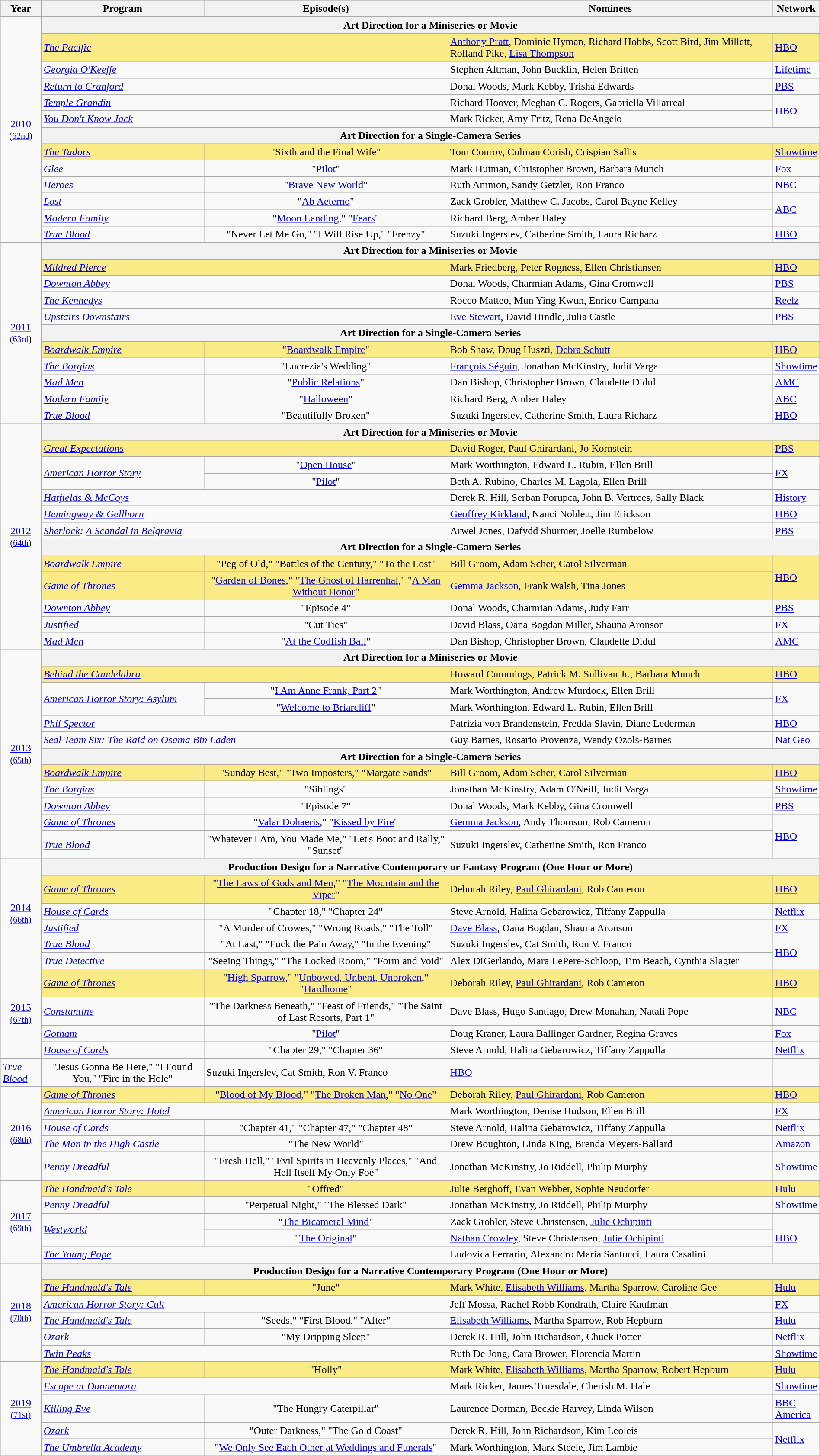<table class="wikitable" style="width:100%">
<tr bgcolor="#bebebe">
<th width="5%">Year</th>
<th width="20%">Program</th>
<th width="30%">Episode(s)</th>
<th width="40%">Nominees</th>
<th width="5%">Network</th>
</tr>
<tr>
<td rowspan=13 style="text-align:center"><a href='#'>2010</a><br><small>(<a href='#'>62nd</a>)</small></td>
<th colspan="4">Art Direction for a Miniseries or Movie</th>
</tr>
<tr style="background:#FAEB86">
<td colspan=2><em><a href='#'>The Pacific</a></em></td>
<td><a href='#'>Anthony Pratt</a>, Dominic Hyman, Richard Hobbs, Scott Bird, Jim Millett, Rolland Pike, <a href='#'>Lisa Thompson</a></td>
<td><a href='#'>HBO</a></td>
</tr>
<tr>
<td colspan=2><em><a href='#'>Georgia O'Keeffe</a></em></td>
<td>Stephen Altman, John Bucklin, Helen Britten</td>
<td><a href='#'>Lifetime</a></td>
</tr>
<tr>
<td colspan=2><em><a href='#'>Return to Cranford</a></em></td>
<td>Donal Woods, Mark Kebby, Trisha Edwards</td>
<td><a href='#'>PBS</a></td>
</tr>
<tr>
<td colspan=2><em><a href='#'>Temple Grandin</a></em></td>
<td>Richard Hoover, Meghan C. Rogers, Gabriella Villarreal</td>
<td rowspan=2><a href='#'>HBO</a></td>
</tr>
<tr>
<td colspan=2><em><a href='#'>You Don't Know Jack</a></em></td>
<td>Mark Ricker, Amy Fritz, Rena DeAngelo</td>
</tr>
<tr>
<th colspan="4">Art Direction for a Single-Camera Series</th>
</tr>
<tr style="background:#FAEB86">
<td><em><a href='#'>The Tudors</a></em></td>
<td align=center>"Sixth and the Final Wife"</td>
<td>Tom Conroy, Colman Corish, Crispian Sallis</td>
<td><a href='#'>Showtime</a></td>
</tr>
<tr>
<td><em><a href='#'>Glee</a></em></td>
<td align=center>"<a href='#'>Pilot</a>"</td>
<td>Mark Hutman, Christopher Brown, Barbara Munch</td>
<td><a href='#'>Fox</a></td>
</tr>
<tr>
<td><em><a href='#'>Heroes</a></em></td>
<td align=center>"<a href='#'>Brave New World</a>"</td>
<td>Ruth Ammon, Sandy Getzler, Ron Franco</td>
<td><a href='#'>NBC</a></td>
</tr>
<tr>
<td><em><a href='#'>Lost</a></em></td>
<td align=center>"<a href='#'>Ab Aeterno</a>"</td>
<td>Zack Grobler, Matthew C. Jacobs, Carol Bayne Kelley</td>
<td rowspan=2><a href='#'>ABC</a></td>
</tr>
<tr>
<td><em><a href='#'>Modern Family</a></em></td>
<td align=center>"<a href='#'>Moon Landing</a>," "<a href='#'>Fears</a>"</td>
<td>Richard Berg, Amber Haley</td>
</tr>
<tr>
<td><em><a href='#'>True Blood</a></em></td>
<td align=center>"Never Let Me Go," "I Will Rise Up," "Frenzy"</td>
<td>Suzuki Ingerslev, Catherine Smith, Laura Richarz</td>
<td><a href='#'>HBO</a></td>
</tr>
<tr>
<td rowspan=11 style="text-align:center"><a href='#'>2011</a><br><small>(<a href='#'>63rd</a>)</small></td>
<th colspan="4">Art Direction for a Miniseries or Movie</th>
</tr>
<tr style="background:#FAEB86">
<td colspan=2><em><a href='#'>Mildred Pierce</a></em></td>
<td>Mark Friedberg, Peter Rogness, Ellen Christiansen</td>
<td><a href='#'>HBO</a></td>
</tr>
<tr>
<td colspan=2><em><a href='#'>Downton Abbey</a></em></td>
<td>Donal Woods, Charmian Adams, Gina Cromwell</td>
<td><a href='#'>PBS</a></td>
</tr>
<tr>
<td colspan=2><em><a href='#'>The Kennedys</a></em></td>
<td>Rocco Matteo, Mun Ying Kwun, Enrico Campana</td>
<td><a href='#'>Reelz</a></td>
</tr>
<tr>
<td colspan=2><em><a href='#'>Upstairs Downstairs</a></em></td>
<td><a href='#'>Eve Stewart</a>, David Hindle, Julia Castle</td>
<td><a href='#'>PBS</a></td>
</tr>
<tr>
<th colspan="4">Art Direction for a Single-Camera Series</th>
</tr>
<tr style="background:#FAEB86">
<td><em><a href='#'>Boardwalk Empire</a></em></td>
<td align=center>"<a href='#'>Boardwalk Empire</a>"</td>
<td>Bob Shaw, Doug Huszti, <a href='#'>Debra Schutt</a></td>
<td><a href='#'>HBO</a></td>
</tr>
<tr>
<td><em><a href='#'>The Borgias</a></em></td>
<td align=center>"Lucrezia's Wedding"</td>
<td><a href='#'>François Séguin</a>, Jonathan McKinstry, Judit Varga</td>
<td><a href='#'>Showtime</a></td>
</tr>
<tr>
<td><em><a href='#'>Mad Men</a></em></td>
<td align=center>"<a href='#'>Public Relations</a>"</td>
<td>Dan Bishop, Christopher Brown, Claudette Didul</td>
<td><a href='#'>AMC</a></td>
</tr>
<tr>
<td><em><a href='#'>Modern Family</a></em></td>
<td align=center>"<a href='#'>Halloween</a>"</td>
<td>Richard Berg, Amber Haley</td>
<td><a href='#'>ABC</a></td>
</tr>
<tr>
<td><em><a href='#'>True Blood</a></em></td>
<td align=center>"Beautifully Broken"</td>
<td>Suzuki Ingerslev, Catherine Smith, Laura Richarz</td>
<td><a href='#'>HBO</a></td>
</tr>
<tr>
<td rowspan=13 style="text-align:center"><a href='#'>2012</a><br><small>(<a href='#'>64th</a>)</small></td>
<th colspan="4">Art Direction for a Miniseries or Movie</th>
</tr>
<tr style="background:#FAEB86">
<td colspan=2><em><a href='#'>Great Expectations</a></em></td>
<td>David Roger, Paul Ghirardani, Jo Kornstein</td>
<td><a href='#'>PBS</a></td>
</tr>
<tr>
<td rowspan=2><em><a href='#'>American Horror Story</a></em></td>
<td align=center>"<a href='#'>Open House</a>"</td>
<td>Mark Worthington, Edward L. Rubin, Ellen Brill</td>
<td rowspan=2><a href='#'>FX</a></td>
</tr>
<tr>
<td align=center>"<a href='#'>Pilot</a>"</td>
<td>Beth A. Rubino, Charles M. Lagola, Ellen Brill</td>
</tr>
<tr>
<td colspan=2><em><a href='#'>Hatfields & McCoys</a></em></td>
<td>Derek R. Hill, Serban Porupca, John B. Vertrees, Sally Black</td>
<td><a href='#'>History</a></td>
</tr>
<tr>
<td colspan=2><em><a href='#'>Hemingway & Gellhorn</a></em></td>
<td><a href='#'>Geoffrey Kirkland</a>, Nanci Noblett, Jim Erickson</td>
<td><a href='#'>HBO</a></td>
</tr>
<tr>
<td colspan=2><em><a href='#'>Sherlock</a>: <a href='#'>A Scandal in Belgravia</a></em></td>
<td>Arwel Jones, Dafydd Shurmer, Joelle Rumbelow</td>
<td><a href='#'>PBS</a></td>
</tr>
<tr>
<th colspan="4">Art Direction for a Single-Camera Series</th>
</tr>
<tr style="background:#FAEB86">
<td><em><a href='#'>Boardwalk Empire</a></em></td>
<td align=center>"Peg of Old," "Battles of the Century," "To the Lost"</td>
<td>Bill Groom, Adam Scher, Carol Silverman</td>
<td rowspan=2><a href='#'>HBO</a></td>
</tr>
<tr style="background:#FAEB86">
<td><em><a href='#'>Game of Thrones</a></em></td>
<td align=center>"<a href='#'>Garden of Bones</a>," "<a href='#'>The Ghost of Harrenhal</a>," "<a href='#'>A Man Without Honor</a>"</td>
<td><a href='#'>Gemma Jackson</a>, Frank Walsh, Tina Jones</td>
</tr>
<tr>
<td><em><a href='#'>Downton Abbey</a></em></td>
<td align=center>"Episode 4"</td>
<td>Donal Woods, Charmian Adams, Judy Farr</td>
<td><a href='#'>PBS</a></td>
</tr>
<tr>
<td><em><a href='#'>Justified</a></em></td>
<td align=center>"Cut Ties"</td>
<td>David Blass, Oana Bogdan Miller, Shauna Aronson</td>
<td><a href='#'>FX</a></td>
</tr>
<tr>
<td><em><a href='#'>Mad Men</a></em></td>
<td align=center>"<a href='#'>At the Codfish Ball</a>"</td>
<td>Dan Bishop, Christopher Brown, Claudette Didul</td>
<td><a href='#'>AMC</a></td>
</tr>
<tr>
<td rowspan=12 style="text-align:center"><a href='#'>2013</a><br><small>(<a href='#'>65th</a>)</small></td>
<th colspan="4">Art Direction for a Miniseries or Movie</th>
</tr>
<tr style="background:#FAEB86">
<td colspan=2><em><a href='#'>Behind the Candelabra</a></em></td>
<td>Howard Cummings, Patrick M. Sullivan Jr., Barbara Munch</td>
<td><a href='#'>HBO</a></td>
</tr>
<tr>
<td rowspan=2><em><a href='#'>American Horror Story: Asylum</a></em></td>
<td align=center>"<a href='#'>I Am Anne Frank, Part 2</a>"</td>
<td>Mark Worthington, Andrew Murdock, Ellen Brill</td>
<td rowspan=2><a href='#'>FX</a></td>
</tr>
<tr>
<td align=center>"<a href='#'>Welcome to Briarcliff</a>"</td>
<td>Mark Worthington, Edward L. Rubin, Ellen Brill</td>
</tr>
<tr>
<td colspan=2><em><a href='#'>Phil Spector</a></em></td>
<td>Patrizia von Brandenstein, Fredda Slavin, Diane Lederman</td>
<td><a href='#'>HBO</a></td>
</tr>
<tr>
<td colspan=2><em><a href='#'>Seal Team Six: The Raid on Osama Bin Laden</a></em></td>
<td>Guy Barnes, Rosario Provenza, Wendy Ozols-Barnes</td>
<td><a href='#'>Nat Geo</a></td>
</tr>
<tr>
<th colspan="4">Art Direction for a Single-Camera Series</th>
</tr>
<tr style="background:#FAEB86">
<td><em><a href='#'>Boardwalk Empire</a></em></td>
<td align=center>"Sunday Best," "Two Imposters," "Margate Sands"</td>
<td>Bill Groom, Adam Scher, Carol Silverman</td>
<td><a href='#'>HBO</a></td>
</tr>
<tr>
<td><em><a href='#'>The Borgias</a></em></td>
<td align=center>"Siblings"</td>
<td>Jonathan McKinstry, Adam O'Neill, Judit Varga</td>
<td><a href='#'>Showtime</a></td>
</tr>
<tr>
<td><em><a href='#'>Downton Abbey</a></em></td>
<td align=center>"Episode 7"</td>
<td>Donal Woods, Mark Kebby, Gina Cromwell</td>
<td><a href='#'>PBS</a></td>
</tr>
<tr>
<td><em><a href='#'>Game of Thrones</a></em></td>
<td align=center>"<a href='#'>Valar Dohaeris</a>," "<a href='#'>Kissed by Fire</a>"</td>
<td><a href='#'>Gemma Jackson</a>, Andy Thomson, Rob Cameron</td>
<td rowspan=2><a href='#'>HBO</a></td>
</tr>
<tr>
<td><em><a href='#'>True Blood</a></em></td>
<td align=center>"Whatever I Am, You Made Me," "Let's Boot and Rally," "Sunset"</td>
<td>Suzuki Ingerslev, Catherine Smith, Ron Franco</td>
</tr>
<tr>
<td rowspan=6 style="text-align:center"><a href='#'>2014</a><br><small><a href='#'>(66th)</a></small><br></td>
<th colspan="4">Production Design for a Narrative Contemporary or Fantasy Program (One Hour or More)</th>
</tr>
<tr style="background:#FAEB86">
<td><em><a href='#'>Game of Thrones</a></em></td>
<td align=center>"<a href='#'>The Laws of Gods and Men</a>,"  "<a href='#'>The Mountain and the Viper</a>"</td>
<td>Deborah Riley, <a href='#'>Paul Ghirardani</a>, Rob Cameron</td>
<td><a href='#'>HBO</a></td>
</tr>
<tr>
<td><em><a href='#'>House of Cards</a></em></td>
<td align=center>"Chapter 18," "Chapter 24"</td>
<td>Steve Arnold, Halina Gebarowicz, Tiffany Zappulla</td>
<td><a href='#'>Netflix</a></td>
</tr>
<tr>
<td><em><a href='#'> Justified</a></em></td>
<td align=center>"A Murder of Crowes," "Wrong Roads," "The Toll"</td>
<td><a href='#'>Dave Blass</a>, Oana Bogdan, Shauna Aronson</td>
<td><a href='#'>FX</a></td>
</tr>
<tr>
<td><em><a href='#'>True Blood</a></em></td>
<td align=center>"At Last," "Fuck the Pain Away," "In the Evening"</td>
<td>Suzuki Ingerslev, Cat Smith, Ron V. Franco</td>
<td rowspan=2><a href='#'>HBO</a></td>
</tr>
<tr>
<td><em><a href='#'>True Detective</a></em></td>
<td align=center>"Seeing Things," "The Locked Room," "Form and Void"</td>
<td>Alex DiGerlando, Mara LePere-Schloop, Tim Beach, Cynthia Slagter</td>
</tr>
<tr>
<td rowspan=6 style="text-align:center"><a href='#'>2015</a><br><small><a href='#'>(67th)</a></small><br></td>
</tr>
<tr>
</tr>
<tr style="background:#FAEB86">
<td><em><a href='#'>Game of Thrones</a></em></td>
<td align=center>"<a href='#'>High Sparrow</a>," "<a href='#'>Unbowed, Unbent, Unbroken</a>," "<a href='#'>Hardhome</a>"</td>
<td>Deborah Riley, <a href='#'>Paul Ghirardani</a>, Rob Cameron</td>
<td><a href='#'>HBO</a></td>
</tr>
<tr>
<td><em><a href='#'>Constantine</a></em></td>
<td align=center>"The Darkness Beneath," "Feast of Friends," "The Saint of Last Resorts, Part 1"</td>
<td>Dave Blass, Hugo Santiago, Drew Monahan, Natali Pope</td>
<td><a href='#'>NBC</a></td>
</tr>
<tr>
<td><em><a href='#'>Gotham</a></em></td>
<td align=center>"<a href='#'>Pilot</a>"</td>
<td>Doug Kraner, Laura Ballinger Gardner, Regina Graves</td>
<td><a href='#'>Fox</a></td>
</tr>
<tr>
<td><em><a href='#'>House of Cards</a></em></td>
<td align=center>"Chapter 29," "Chapter 36"</td>
<td>Steve Arnold, Halina Gebarowicz, Tiffany Zappulla</td>
<td><a href='#'>Netflix</a></td>
</tr>
<tr>
<td><em><a href='#'>True Blood</a></em></td>
<td align=center>"Jesus Gonna Be Here," "I Found You," "Fire in the Hole"</td>
<td>Suzuki Ingerslev, Cat Smith, Ron V. Franco</td>
<td><a href='#'>HBO</a></td>
</tr>
<tr>
<td rowspan=6 style="text-align:center"><a href='#'>2016</a><br><small><a href='#'>(68th)</a></small><br></td>
</tr>
<tr style="background:#FAEB86">
<td><em><a href='#'>Game of Thrones</a></em></td>
<td align=center>"<a href='#'>Blood of My Blood</a>," "<a href='#'>The Broken Man</a>," "<a href='#'>No One</a>"</td>
<td>Deborah Riley, <a href='#'>Paul Ghirardani</a>, Rob Cameron</td>
<td><a href='#'>HBO</a></td>
</tr>
<tr>
<td colspan=2><em><a href='#'>American Horror Story: Hotel</a></em></td>
<td>Mark Worthington, Denise Hudson, Ellen Brill</td>
<td><a href='#'>FX</a></td>
</tr>
<tr>
<td><em><a href='#'>House of Cards</a></em></td>
<td align=center>"Chapter 41," "Chapter 47," "Chapter 48"</td>
<td>Steve Arnold, Halina Gebarowicz, Tiffany Zappulla</td>
<td><a href='#'>Netflix</a></td>
</tr>
<tr>
<td><em><a href='#'>The Man in the High Castle</a></em></td>
<td align=center>"The New World"</td>
<td>Drew Boughton, Linda King, Brenda Meyers-Ballard</td>
<td><a href='#'>Amazon</a></td>
</tr>
<tr>
<td><em><a href='#'>Penny Dreadful</a></em></td>
<td align=center>"Fresh Hell," "Evil Spirits in Heavenly Places," "And Hell Itself My Only Foe"</td>
<td>Jonathan McKinstry, Jo Riddell, Philip Murphy</td>
<td><a href='#'>Showtime</a></td>
</tr>
<tr>
<td rowspan=6 style="text-align:center"><a href='#'>2017</a><br><small><a href='#'>(69th)</a></small><br></td>
</tr>
<tr style="background:#FAEB86">
<td><em><a href='#'>The Handmaid's Tale</a></em></td>
<td align=center>"Offred"</td>
<td>Julie Berghoff, Evan Webber, Sophie Neudorfer</td>
<td><a href='#'>Hulu</a></td>
</tr>
<tr>
<td><em><a href='#'>Penny Dreadful</a></em></td>
<td align=center>"Perpetual Night," "The Blessed Dark"</td>
<td>Jonathan McKinstry, Jo Riddell, Philip Murphy</td>
<td><a href='#'>Showtime</a></td>
</tr>
<tr>
<td rowspan=2><em><a href='#'>Westworld</a></em></td>
<td align=center>"<a href='#'>The Bicameral Mind</a>"</td>
<td>Zack Grobler, Steve Christensen, <a href='#'>Julie Ochipinti</a></td>
<td rowspan=3><a href='#'>HBO</a></td>
</tr>
<tr>
<td align=center>"<a href='#'>The Original</a>"</td>
<td><a href='#'>Nathan Crowley</a>, Steve Christensen, <a href='#'>Julie Ochipinti</a></td>
</tr>
<tr>
<td colspan=2><em><a href='#'>The Young Pope</a></em></td>
<td>Ludovica Ferrario, Alexandro Maria Santucci, Laura Casalini</td>
</tr>
<tr>
<td rowspan=6 style="text-align:center"><a href='#'>2018</a><br><small><a href='#'>(70th)</a></small><br></td>
<th colspan="4">Production Design for a Narrative Contemporary Program (One Hour or More)</th>
</tr>
<tr style="background:#FAEB86">
<td><em><a href='#'>The Handmaid's Tale</a></em></td>
<td align=center>"June"</td>
<td>Mark White, <a href='#'>Elisabeth Williams</a>, Martha Sparrow, Caroline Gee</td>
<td><a href='#'>Hulu</a></td>
</tr>
<tr>
<td colspan=2><em><a href='#'>American Horror Story: Cult</a></em></td>
<td>Jeff Mossa, Rachel Robb Kondrath, Claire Kaufman</td>
<td><a href='#'>FX</a></td>
</tr>
<tr>
<td><em><a href='#'>The Handmaid's Tale</a></em></td>
<td align=center>"Seeds," "First Blood," "After"</td>
<td><a href='#'>Elisabeth Williams</a>, Martha Sparrow, Rob Hepburn</td>
<td><a href='#'>Hulu</a></td>
</tr>
<tr>
<td><em><a href='#'>Ozark</a></em></td>
<td align=center>"My Dripping Sleep"</td>
<td>Derek R. Hill, John Richardson, Chuck Potter</td>
<td><a href='#'>Netflix</a></td>
</tr>
<tr>
<td colspan=2><em><a href='#'>Twin Peaks</a></em></td>
<td>Ruth De Jong, Cara Brower, Florencia Martin</td>
<td><a href='#'>Showtime</a></td>
</tr>
<tr>
<td rowspan=6 style="text-align:center"><a href='#'>2019</a><br><small><a href='#'>(71st)</a></small><br></td>
</tr>
<tr style="background:#FAEB86">
<td><em><a href='#'>The Handmaid's Tale</a></em></td>
<td align=center>"Holly"</td>
<td>Mark White, <a href='#'>Elisabeth Williams</a>, Martha Sparrow, Robert Hepburn</td>
<td><a href='#'>Hulu</a></td>
</tr>
<tr>
<td colspan=2><em><a href='#'>Escape at Dannemora</a></em></td>
<td>Mark Ricker, James Truesdale, Cherish M. Hale</td>
<td><a href='#'>Showtime</a></td>
</tr>
<tr>
<td><em><a href='#'>Killing Eve</a></em></td>
<td align=center>"The Hungry Caterpillar"</td>
<td>Laurence Dorman, Beckie Harvey, Linda Wilson</td>
<td><a href='#'>BBC America</a></td>
</tr>
<tr>
<td><em><a href='#'>Ozark</a></em></td>
<td align=center>"Outer Darkness," "The Gold Coast"</td>
<td>Derek R. Hill, John Richardson, Kim Leoleis</td>
<td rowspan="2"><a href='#'>Netflix</a></td>
</tr>
<tr>
<td><em><a href='#'>The Umbrella Academy</a></em></td>
<td align=center>"<a href='#'>We Only See Each Other at Weddings and Funerals</a>"</td>
<td>Mark Worthington, Mark Steele, Jim Lambie</td>
</tr>
</table>
